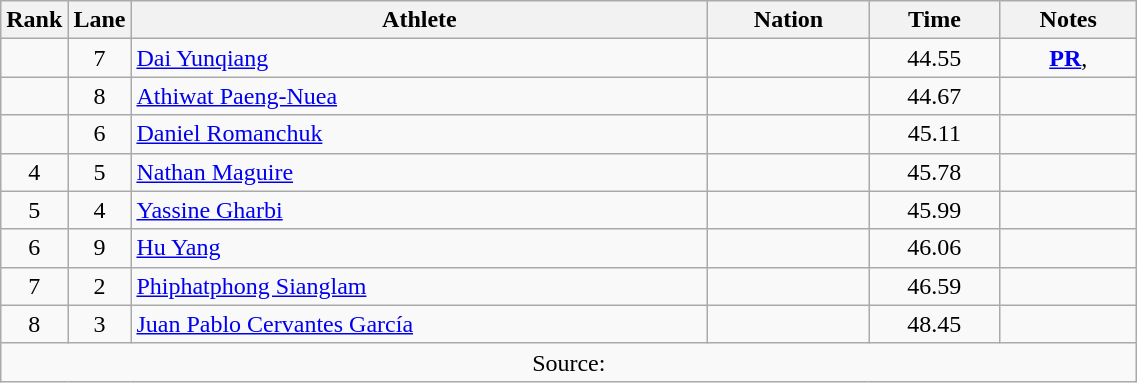<table class="wikitable sortable" style="text-align:center;width: 60%;">
<tr>
<th scope="col" style="width: 10px;">Rank</th>
<th scope="col" style="width: 10px;">Lane</th>
<th scope="col">Athlete</th>
<th scope="col">Nation</th>
<th scope="col">Time</th>
<th scope="col">Notes</th>
</tr>
<tr>
<td></td>
<td>7</td>
<td align=left><a href='#'>Dai Yunqiang</a></td>
<td align=left></td>
<td>44.55</td>
<td><strong><a href='#'>PR</a></strong>, </td>
</tr>
<tr>
<td></td>
<td>8</td>
<td align=left><a href='#'>Athiwat Paeng-Nuea</a></td>
<td align=left></td>
<td>44.67</td>
<td></td>
</tr>
<tr>
<td></td>
<td>6</td>
<td align=left><a href='#'>Daniel Romanchuk</a></td>
<td align=left></td>
<td>45.11</td>
<td></td>
</tr>
<tr>
<td>4</td>
<td>5</td>
<td align=left><a href='#'>Nathan Maguire</a></td>
<td align=left></td>
<td>45.78</td>
<td></td>
</tr>
<tr>
<td>5</td>
<td>4</td>
<td align=left><a href='#'>Yassine Gharbi</a></td>
<td align=left></td>
<td>45.99</td>
<td></td>
</tr>
<tr>
<td>6</td>
<td>9</td>
<td align=left><a href='#'>Hu Yang</a></td>
<td align=left></td>
<td>46.06</td>
<td></td>
</tr>
<tr>
<td>7</td>
<td>2</td>
<td align=left><a href='#'>Phiphatphong Sianglam</a></td>
<td align=left></td>
<td>46.59</td>
<td></td>
</tr>
<tr>
<td>8</td>
<td>3</td>
<td align=left><a href='#'>Juan Pablo Cervantes García</a></td>
<td align=left></td>
<td>48.45</td>
<td></td>
</tr>
<tr class="sortbottom">
<td colspan="6">Source:</td>
</tr>
</table>
